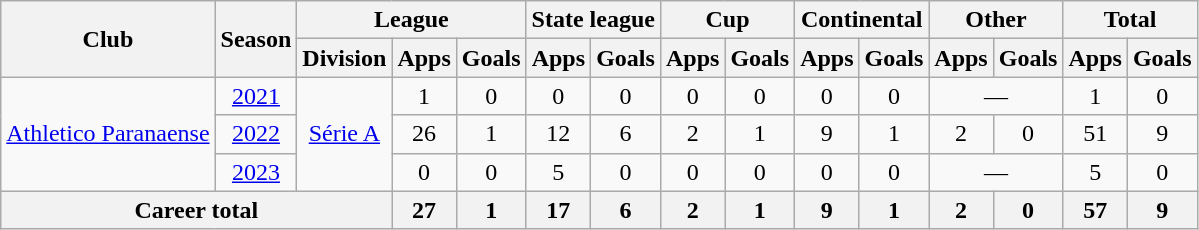<table class="wikitable" style="text-align: center">
<tr>
<th rowspan="2">Club</th>
<th rowspan="2">Season</th>
<th colspan="3">League</th>
<th colspan="2">State league</th>
<th colspan="2">Cup</th>
<th colspan="2">Continental</th>
<th colspan="2">Other</th>
<th colspan="2">Total</th>
</tr>
<tr>
<th>Division</th>
<th>Apps</th>
<th>Goals</th>
<th>Apps</th>
<th>Goals</th>
<th>Apps</th>
<th>Goals</th>
<th>Apps</th>
<th>Goals</th>
<th>Apps</th>
<th>Goals</th>
<th>Apps</th>
<th>Goals</th>
</tr>
<tr>
<td rowspan="3"><a href='#'>Athletico Paranaense</a></td>
<td><a href='#'>2021</a></td>
<td rowspan="3"><a href='#'>Série A</a></td>
<td>1</td>
<td>0</td>
<td>0</td>
<td>0</td>
<td>0</td>
<td>0</td>
<td>0</td>
<td>0</td>
<td colspan="2">—</td>
<td>1</td>
<td>0</td>
</tr>
<tr>
<td><a href='#'>2022</a></td>
<td>26</td>
<td>1</td>
<td>12</td>
<td>6</td>
<td>2</td>
<td>1</td>
<td>9</td>
<td>1</td>
<td>2</td>
<td>0</td>
<td>51</td>
<td>9</td>
</tr>
<tr>
<td><a href='#'>2023</a></td>
<td>0</td>
<td>0</td>
<td>5</td>
<td>0</td>
<td>0</td>
<td>0</td>
<td>0</td>
<td>0</td>
<td colspan="2">—</td>
<td>5</td>
<td>0</td>
</tr>
<tr>
<th colspan="3"><strong>Career total</strong></th>
<th>27</th>
<th>1</th>
<th>17</th>
<th>6</th>
<th>2</th>
<th>1</th>
<th>9</th>
<th>1</th>
<th>2</th>
<th>0</th>
<th>57</th>
<th>9</th>
</tr>
</table>
